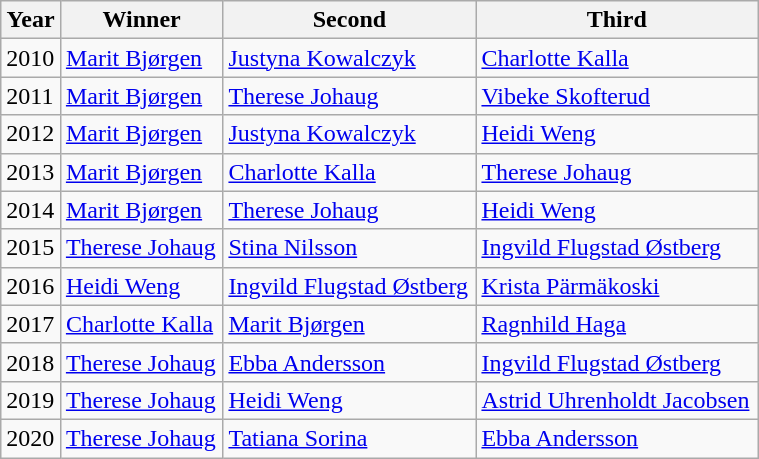<table class="wikitable" style="min-width:40%">
<tr>
<th>Year</th>
<th>Winner</th>
<th>Second</th>
<th>Third</th>
</tr>
<tr>
<td>2010</td>
<td align=left> <a href='#'>Marit Bjørgen</a></td>
<td align=left> <a href='#'>Justyna Kowalczyk</a></td>
<td align=left> <a href='#'>Charlotte Kalla</a></td>
</tr>
<tr>
<td>2011</td>
<td align=left> <a href='#'>Marit Bjørgen</a></td>
<td align=left> <a href='#'>Therese Johaug</a></td>
<td align=left> <a href='#'>Vibeke Skofterud</a></td>
</tr>
<tr>
<td>2012</td>
<td align=left> <a href='#'>Marit Bjørgen</a></td>
<td align=left> <a href='#'>Justyna Kowalczyk</a></td>
<td align=left> <a href='#'>Heidi Weng</a></td>
</tr>
<tr>
<td>2013</td>
<td align=left> <a href='#'>Marit Bjørgen</a></td>
<td align=left> <a href='#'>Charlotte Kalla</a></td>
<td align=left> <a href='#'>Therese Johaug</a></td>
</tr>
<tr>
<td>2014</td>
<td align=left> <a href='#'>Marit Bjørgen</a></td>
<td align=left> <a href='#'>Therese Johaug</a></td>
<td align=left> <a href='#'>Heidi Weng</a></td>
</tr>
<tr>
<td>2015</td>
<td align=left> <a href='#'>Therese Johaug</a></td>
<td align=left> <a href='#'>Stina Nilsson</a></td>
<td align=left> <a href='#'>Ingvild Flugstad Østberg</a></td>
</tr>
<tr>
<td>2016</td>
<td align=left> <a href='#'>Heidi Weng</a></td>
<td align=left> <a href='#'>Ingvild Flugstad Østberg</a></td>
<td align=left> <a href='#'>Krista Pärmäkoski</a></td>
</tr>
<tr>
<td>2017</td>
<td align=left> <a href='#'>Charlotte Kalla</a></td>
<td align=left> <a href='#'>Marit Bjørgen</a></td>
<td align=left> <a href='#'>Ragnhild Haga</a></td>
</tr>
<tr>
<td>2018</td>
<td align=left> <a href='#'>Therese Johaug</a></td>
<td align=left> <a href='#'>Ebba Andersson</a></td>
<td align=left> <a href='#'>Ingvild Flugstad Østberg</a></td>
</tr>
<tr>
<td>2019</td>
<td align=left> <a href='#'>Therese Johaug</a></td>
<td align=left> <a href='#'>Heidi Weng</a></td>
<td align=left> <a href='#'>Astrid Uhrenholdt Jacobsen</a></td>
</tr>
<tr>
<td>2020</td>
<td align=left> <a href='#'>Therese Johaug</a></td>
<td align=left> <a href='#'>Tatiana Sorina</a></td>
<td align=left> <a href='#'>Ebba Andersson</a></td>
</tr>
</table>
